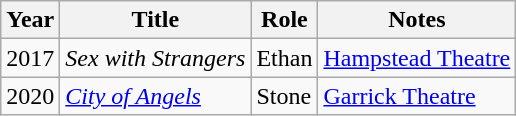<table class="wikitable">
<tr>
<th>Year</th>
<th>Title</th>
<th>Role</th>
<th>Notes</th>
</tr>
<tr>
<td>2017</td>
<td><em>Sex with Strangers</em></td>
<td>Ethan</td>
<td><a href='#'>Hampstead Theatre</a></td>
</tr>
<tr>
<td>2020</td>
<td><em><a href='#'>City of Angels</a></em></td>
<td>Stone</td>
<td><a href='#'>Garrick Theatre</a></td>
</tr>
</table>
